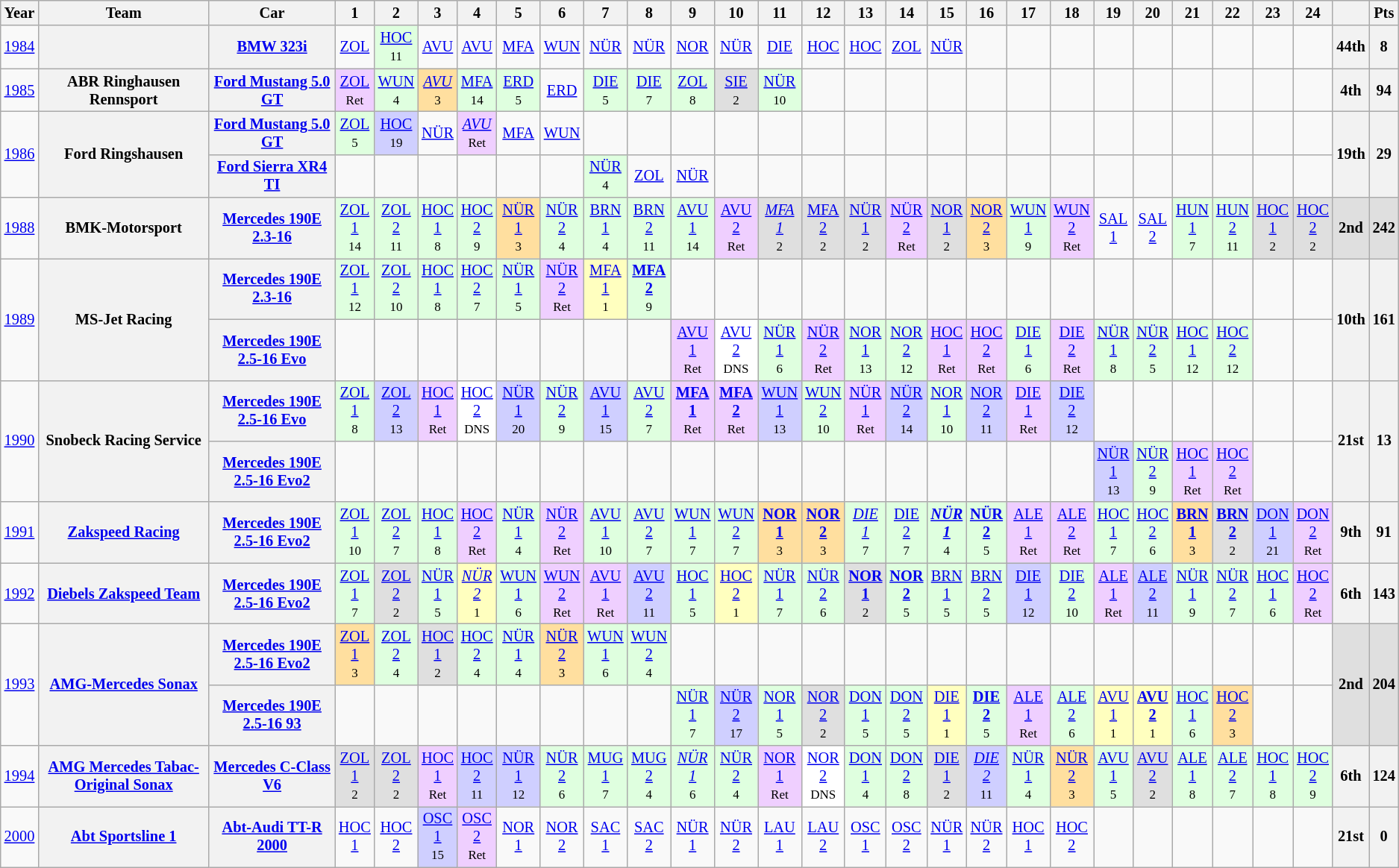<table class="wikitable" border="1" style="text-align:center; font-size:85%;">
<tr>
<th>Year</th>
<th>Team</th>
<th>Car</th>
<th>1</th>
<th>2</th>
<th>3</th>
<th>4</th>
<th>5</th>
<th>6</th>
<th>7</th>
<th>8</th>
<th>9</th>
<th>10</th>
<th>11</th>
<th>12</th>
<th>13</th>
<th>14</th>
<th>15</th>
<th>16</th>
<th>17</th>
<th>18</th>
<th>19</th>
<th>20</th>
<th>21</th>
<th>22</th>
<th>23</th>
<th>24</th>
<th></th>
<th>Pts</th>
</tr>
<tr>
<td><a href='#'>1984</a></td>
<th></th>
<th><a href='#'>BMW 323i</a></th>
<td><a href='#'>ZOL</a></td>
<td style="background:#DFFFDF;"><a href='#'>HOC</a><br><small>11</small></td>
<td><a href='#'>AVU</a></td>
<td><a href='#'>AVU</a></td>
<td><a href='#'>MFA</a></td>
<td><a href='#'>WUN</a></td>
<td><a href='#'>NÜR</a></td>
<td><a href='#'>NÜR</a></td>
<td><a href='#'>NOR</a></td>
<td><a href='#'>NÜR</a></td>
<td><a href='#'>DIE</a></td>
<td><a href='#'>HOC</a></td>
<td><a href='#'>HOC</a></td>
<td><a href='#'>ZOL</a></td>
<td><a href='#'>NÜR</a></td>
<td></td>
<td></td>
<td></td>
<td></td>
<td></td>
<td></td>
<td></td>
<td></td>
<td></td>
<th>44th</th>
<th>8</th>
</tr>
<tr>
<td><a href='#'>1985</a></td>
<th>ABR Ringhausen Rennsport</th>
<th><a href='#'>Ford Mustang 5.0 GT</a></th>
<td style="background:#efcfff;"><a href='#'>ZOL</a><br><small>Ret</small></td>
<td style="background:#dfffdf;"><a href='#'>WUN</a><br><small>4</small></td>
<td style="background:#ffdf9f;"><em><a href='#'>AVU</a></em><br><small>3</small></td>
<td style="background:#dfffdf;"><a href='#'>MFA</a><br><small>14</small></td>
<td style="background:#dfffdf;"><a href='#'>ERD</a><br><small>5</small></td>
<td><a href='#'>ERD</a></td>
<td style="background:#dfffdf;"><a href='#'>DIE</a><br><small>5</small></td>
<td style="background:#dfffdf;"><a href='#'>DIE</a><br><small>7</small></td>
<td style="background:#dfffdf;"><a href='#'>ZOL</a><br><small>8</small></td>
<td style="background:#dfdfdf;"><a href='#'>SIE</a><br><small>2</small></td>
<td style="background:#dfffdf;"><a href='#'>NÜR</a><br><small>10</small></td>
<td></td>
<td></td>
<td></td>
<td></td>
<td></td>
<td></td>
<td></td>
<td></td>
<td></td>
<td></td>
<td></td>
<td></td>
<td></td>
<th>4th</th>
<th>94</th>
</tr>
<tr>
<td rowspan=2><a href='#'>1986</a></td>
<th rowspan=2>Ford Ringshausen</th>
<th><a href='#'>Ford Mustang 5.0 GT</a></th>
<td style="background:#dfffdf;"><a href='#'>ZOL</a><br><small>5</small></td>
<td style="background:#cfcfff;"><a href='#'>HOC</a><br><small>19</small></td>
<td><a href='#'>NÜR</a></td>
<td style="background:#efcfff;"><em><a href='#'>AVU</a></em><br><small>Ret</small></td>
<td><a href='#'>MFA</a></td>
<td><a href='#'>WUN</a></td>
<td></td>
<td></td>
<td></td>
<td></td>
<td></td>
<td></td>
<td></td>
<td></td>
<td></td>
<td></td>
<td></td>
<td></td>
<td></td>
<td></td>
<td></td>
<td></td>
<td></td>
<td></td>
<th rowspan=2>19th</th>
<th rowspan=2>29</th>
</tr>
<tr>
<th><a href='#'>Ford Sierra XR4 TI</a></th>
<td></td>
<td></td>
<td></td>
<td></td>
<td></td>
<td></td>
<td style="background:#dfffdf;"><a href='#'>NÜR</a><br><small>4</small></td>
<td><a href='#'>ZOL</a></td>
<td><a href='#'>NÜR</a></td>
<td></td>
<td></td>
<td></td>
<td></td>
<td></td>
<td></td>
<td></td>
<td></td>
<td></td>
<td></td>
<td></td>
<td></td>
<td></td>
<td></td>
<td></td>
</tr>
<tr>
<td><a href='#'>1988</a></td>
<th>BMK-Motorsport</th>
<th><a href='#'>Mercedes 190E 2.3-16</a></th>
<td style="background:#dfffdf;"><a href='#'>ZOL<br>1</a><br><small>14</small></td>
<td style="background:#dfffdf;"><a href='#'>ZOL<br>2</a><br><small>11</small></td>
<td style="background:#dfffdf;"><a href='#'>HOC<br>1</a><br><small>8</small></td>
<td style="background:#dfffdf;"><a href='#'>HOC<br>2</a><br><small>9</small></td>
<td style="background:#ffdf9f;"><a href='#'>NÜR<br>1</a><br><small>3</small></td>
<td style="background:#dfffdf;"><a href='#'>NÜR<br>2</a><br><small>4</small></td>
<td style="background:#dfffdf;"><a href='#'>BRN<br>1</a><br><small>4</small></td>
<td style="background:#dfffdf;"><a href='#'>BRN<br>2</a><br><small>11</small></td>
<td style="background:#dfffdf;"><a href='#'>AVU<br>1</a><br><small>14</small></td>
<td style="background:#efcfff;"><a href='#'>AVU<br>2</a><br><small>Ret</small></td>
<td style="background:#dfdfdf;"><em><a href='#'>MFA<br>1</a></em><br><small>2</small></td>
<td style="background:#dfdfdf;"><a href='#'>MFA<br>2</a><br><small>2</small></td>
<td style="background:#dfdfdf;"><a href='#'>NÜR<br>1</a><br><small>2</small></td>
<td style="background:#efcfff;"><a href='#'>NÜR<br>2</a><br><small>Ret</small></td>
<td style="background:#dfdfdf;"><a href='#'>NOR<br>1</a><br><small>2</small></td>
<td style="background:#ffdf9f;"><a href='#'>NOR<br>2</a><br><small>3</small></td>
<td style="background:#dfffdf;"><a href='#'>WUN<br>1</a><br><small>9</small></td>
<td style="background:#efcfff;"><a href='#'>WUN<br>2</a><br><small>Ret</small></td>
<td><a href='#'>SAL<br>1</a></td>
<td><a href='#'>SAL<br>2</a></td>
<td style="background:#dfffdf;"><a href='#'>HUN<br>1</a><br><small>7</small></td>
<td style="background:#dfffdf;"><a href='#'>HUN<br>2</a><br><small>11</small></td>
<td style="background:#dfdfdf;"><a href='#'>HOC<br>1</a><br><small>2</small></td>
<td style="background:#dfdfdf;"><a href='#'>HOC<br>2</a><br><small>2</small></td>
<th style="background:#dfdfdf;">2nd</th>
<th style="background:#dfdfdf;">242</th>
</tr>
<tr>
<td rowspan=2><a href='#'>1989</a></td>
<th rowspan=2>MS-Jet Racing</th>
<th><a href='#'>Mercedes 190E 2.3-16</a></th>
<td style="background:#dfffdf;"><a href='#'>ZOL<br>1</a><br><small>12</small></td>
<td style="background:#dfffdf;"><a href='#'>ZOL<br>2</a><br><small>10</small></td>
<td style="background:#dfffdf;"><a href='#'>HOC<br>1</a><br><small>8</small></td>
<td style="background:#dfffdf;"><a href='#'>HOC<br>2</a><br><small>7</small></td>
<td style="background:#dfffdf;"><a href='#'>NÜR<br>1</a><br><small>5</small></td>
<td style="background:#efcfff;"><a href='#'>NÜR<br>2</a><br><small>Ret</small></td>
<td style="background:#ffffbf;"><a href='#'>MFA<br>1</a><br><small>1</small></td>
<td style="background:#dfffdf;"><strong><a href='#'>MFA<br>2</a></strong><br><small>9</small></td>
<td></td>
<td></td>
<td></td>
<td></td>
<td></td>
<td></td>
<td></td>
<td></td>
<td></td>
<td></td>
<td></td>
<td></td>
<td></td>
<td></td>
<td></td>
<td></td>
<th rowspan=2>10th</th>
<th rowspan=2>161</th>
</tr>
<tr>
<th><a href='#'>Mercedes 190E 2.5-16 Evo</a></th>
<td></td>
<td></td>
<td></td>
<td></td>
<td></td>
<td></td>
<td></td>
<td></td>
<td style="background:#efcfff;"><a href='#'>AVU<br>1</a><br><small>Ret</small></td>
<td style="background:#ffffff;"><a href='#'>AVU<br>2</a><br><small>DNS</small></td>
<td style="background:#dfffdf;"><a href='#'>NÜR<br>1</a><br><small>6</small></td>
<td style="background:#efcfff;"><a href='#'>NÜR<br>2</a><br><small>Ret</small></td>
<td style="background:#dfffdf;"><a href='#'>NOR<br>1</a><br><small>13</small></td>
<td style="background:#dfffdf;"><a href='#'>NOR<br>2</a><br><small>12</small></td>
<td style="background:#efcfff;"><a href='#'>HOC<br>1</a><br><small>Ret</small></td>
<td style="background:#efcfff;"><a href='#'>HOC<br>2</a><br><small>Ret</small></td>
<td style="background:#dfffdf;"><a href='#'>DIE<br>1</a><br><small>6</small></td>
<td style="background:#efcfff;"><a href='#'>DIE<br>2</a><br><small>Ret</small></td>
<td style="background:#dfffdf;"><a href='#'>NÜR<br>1</a><br><small>8</small></td>
<td style="background:#dfffdf;"><a href='#'>NÜR<br>2</a><br><small>5</small></td>
<td style="background:#dfffdf;"><a href='#'>HOC<br>1</a><br><small>12</small></td>
<td style="background:#dfffdf;"><a href='#'>HOC<br>2</a><br><small>12</small></td>
<td></td>
<td></td>
</tr>
<tr>
<td rowspan=2><a href='#'>1990</a></td>
<th rowspan=2>Snobeck Racing Service</th>
<th><a href='#'>Mercedes 190E 2.5-16 Evo</a></th>
<td style="background:#dfffdf;"><a href='#'>ZOL<br>1</a><br><small>8</small></td>
<td style="background:#cfcfff;"><a href='#'>ZOL<br>2</a><br><small>13</small></td>
<td style="background:#efcfff;"><a href='#'>HOC<br>1</a><br><small>Ret</small></td>
<td style="background:#ffffff;"><a href='#'>HOC<br>2</a><br><small>DNS</small></td>
<td style="background:#cfcfff;"><a href='#'>NÜR<br>1</a><br><small>20</small></td>
<td style="background:#dfffdf;"><a href='#'>NÜR<br>2</a><br><small>9</small></td>
<td style="background:#cfcfff;"><a href='#'>AVU<br>1</a><br><small>15</small></td>
<td style="background:#dfffdf;"><a href='#'>AVU<br>2</a><br><small>7</small></td>
<td style="background:#efcfff;"><strong><a href='#'>MFA<br>1</a></strong><br><small>Ret</small></td>
<td style="background:#efcfff;"><strong><a href='#'>MFA<br>2</a></strong><br><small>Ret</small></td>
<td style="background:#cfcfff;"><a href='#'>WUN<br>1</a><br><small>13</small></td>
<td style="background:#dfffdf;"><a href='#'>WUN<br>2</a><br><small>10</small></td>
<td style="background:#efcfff;"><a href='#'>NÜR<br>1</a><br><small>Ret</small></td>
<td style="background:#cfcfff;"><a href='#'>NÜR<br>2</a><br><small>14</small></td>
<td style="background:#dfffdf;"><a href='#'>NOR<br>1</a><br><small>10</small></td>
<td style="background:#cfcfff;"><a href='#'>NOR<br>2</a><br><small>11</small></td>
<td style="background:#efcfff;"><a href='#'>DIE<br>1</a><br><small>Ret</small></td>
<td style="background:#cfcfff;"><a href='#'>DIE<br>2</a><br><small>12</small></td>
<td></td>
<td></td>
<td></td>
<td></td>
<td></td>
<td></td>
<th rowspan=2>21st</th>
<th rowspan=2>13</th>
</tr>
<tr>
<th><a href='#'>Mercedes 190E 2.5-16 Evo2</a></th>
<td></td>
<td></td>
<td></td>
<td></td>
<td></td>
<td></td>
<td></td>
<td></td>
<td></td>
<td></td>
<td></td>
<td></td>
<td></td>
<td></td>
<td></td>
<td></td>
<td></td>
<td></td>
<td style="background:#cfcfff;"><a href='#'>NÜR<br>1</a><br><small>13</small></td>
<td style="background:#dfffdf;"><a href='#'>NÜR<br>2</a><br><small>9</small></td>
<td style="background:#efcfff;"><a href='#'>HOC<br>1</a><br><small>Ret</small></td>
<td style="background:#efcfff;"><a href='#'>HOC<br>2</a><br><small>Ret</small></td>
<td></td>
<td></td>
</tr>
<tr>
<td><a href='#'>1991</a></td>
<th><a href='#'>Zakspeed Racing</a></th>
<th><a href='#'>Mercedes 190E 2.5-16 Evo2</a></th>
<td style="background:#dfffdf;"><a href='#'>ZOL<br>1</a><br><small>10</small></td>
<td style="background:#dfffdf;"><a href='#'>ZOL<br>2</a><br><small>7</small></td>
<td style="background:#dfffdf;"><a href='#'>HOC<br>1</a><br><small>8</small></td>
<td style="background:#efcfff;"><a href='#'>HOC<br>2</a><br><small>Ret</small></td>
<td style="background:#dfffdf;"><a href='#'>NÜR<br>1</a><br><small>4</small></td>
<td style="background:#efcfff;"><a href='#'>NÜR<br>2</a><br><small>Ret</small></td>
<td style="background:#dfffdf;"><a href='#'>AVU<br>1</a><br><small>10</small></td>
<td style="background:#dfffdf;"><a href='#'>AVU<br>2</a><br><small>7</small></td>
<td style="background:#dfffdf;"><a href='#'>WUN<br>1</a><br><small>7</small></td>
<td style="background:#dfffdf;"><a href='#'>WUN<br>2</a><br><small>7</small></td>
<td style="background:#ffdf9f;"><strong><a href='#'>NOR<br>1</a></strong><br><small>3</small></td>
<td style="background:#ffdf9f;"><strong><a href='#'>NOR<br>2</a></strong><br><small>3</small></td>
<td style="background:#dfffdf;"><em><a href='#'>DIE<br>1</a></em><br><small>7</small></td>
<td style="background:#dfffdf;"><a href='#'>DIE<br>2</a><br><small>7</small></td>
<td style="background:#dfffdf;"><strong><em><a href='#'>NÜR<br>1</a></em></strong><br><small>4</small></td>
<td style="background:#dfffdf;"><strong><a href='#'>NÜR<br>2</a></strong><br><small>5</small></td>
<td style="background:#efcfff;"><a href='#'>ALE<br>1</a><br><small>Ret</small></td>
<td style="background:#efcfff;"><a href='#'>ALE<br>2</a><br><small>Ret</small></td>
<td style="background:#dfffdf;"><a href='#'>HOC<br>1</a><br><small>7</small></td>
<td style="background:#dfffdf;"><a href='#'>HOC<br>2</a><br><small>6</small></td>
<td style="background:#ffdf9f;"><strong><a href='#'>BRN<br>1</a></strong><br><small>3</small></td>
<td style="background:#dfdfdf;"><strong><a href='#'>BRN<br>2</a></strong><br><small>2</small></td>
<td style="background:#cfcfff;"><a href='#'>DON<br>1</a><br><small>21</small></td>
<td style="background:#efcfff;"><a href='#'>DON<br>2</a><br><small>Ret</small></td>
<th>9th</th>
<th>91</th>
</tr>
<tr>
<td><a href='#'>1992</a></td>
<th><a href='#'>Diebels Zakspeed Team</a></th>
<th><a href='#'>Mercedes 190E 2.5-16 Evo2</a></th>
<td style="background:#dfffdf;"><a href='#'>ZOL<br>1</a><br><small>7</small></td>
<td style="background:#dfdfdf;"><a href='#'>ZOL<br>2</a><br><small>2</small></td>
<td style="background:#dfffdf;"><a href='#'>NÜR<br>1</a><br><small>5</small></td>
<td style="background:#ffffbf;"><em><a href='#'>NÜR<br>2</a></em><br><small>1</small></td>
<td style="background:#dfffdf;"><a href='#'>WUN<br>1</a><br><small>6</small></td>
<td style="background:#efcfff;"><a href='#'>WUN<br>2</a><br><small>Ret</small></td>
<td style="background:#efcfff;"><a href='#'>AVU<br>1</a><br><small>Ret</small></td>
<td style="background:#cfcfff;"><a href='#'>AVU<br>2</a><br><small>11</small></td>
<td style="background:#dfffdf;"><a href='#'>HOC<br>1</a><br><small>5</small></td>
<td style="background:#ffffbf;"><a href='#'>HOC<br>2</a><br><small>1</small></td>
<td style="background:#dfffdf;"><a href='#'>NÜR<br>1</a><br><small>7</small></td>
<td style="background:#dfffdf;"><a href='#'>NÜR<br>2</a><br><small>6</small></td>
<td style="background:#dfdfdf;"><strong><a href='#'>NOR<br>1</a></strong><br><small>2</small></td>
<td style="background:#dfffdf;"><strong><a href='#'>NOR<br>2</a></strong><br><small>5</small></td>
<td style="background:#dfffdf;"><a href='#'>BRN<br>1</a><br><small>5</small></td>
<td style="background:#dfffdf;"><a href='#'>BRN<br>2</a><br><small>5</small></td>
<td style="background:#cfcfff;"><a href='#'>DIE<br>1</a><br><small>12</small></td>
<td style="background:#dfffdf;"><a href='#'>DIE<br>2</a><br><small>10</small></td>
<td style="background:#efcfff;"><a href='#'>ALE<br>1</a><br><small>Ret</small></td>
<td style="background:#cfcfff;"><a href='#'>ALE<br>2</a><br><small>11</small></td>
<td style="background:#dfffdf;"><a href='#'>NÜR<br>1</a><br><small>9</small></td>
<td style="background:#dfffdf;"><a href='#'>NÜR<br>2</a><br><small>7</small></td>
<td style="background:#dfffdf;"><a href='#'>HOC<br>1</a><br><small>6</small></td>
<td style="background:#efcfff;"><a href='#'>HOC<br>2</a><br><small>Ret</small></td>
<th>6th</th>
<th>143</th>
</tr>
<tr>
<td rowspan=2><a href='#'>1993</a></td>
<th rowspan=2><a href='#'>AMG-Mercedes Sonax</a></th>
<th><a href='#'>Mercedes 190E 2.5-16 Evo2</a></th>
<td style="background:#ffdf9f;"><a href='#'>ZOL<br>1</a><br><small>3</small></td>
<td style="background:#dfffdf;"><a href='#'>ZOL<br>2</a><br><small>4</small></td>
<td style="background:#dfdfdf;"><a href='#'>HOC<br>1</a><br><small>2</small></td>
<td style="background:#dfffdf;"><a href='#'>HOC<br>2</a><br><small>4</small></td>
<td style="background:#dfffdf;"><a href='#'>NÜR<br>1</a><br><small>4</small></td>
<td style="background:#ffdf9f;"><a href='#'>NÜR<br>2</a><br><small>3</small></td>
<td style="background:#dfffdf;"><a href='#'>WUN<br>1</a><br><small>6</small></td>
<td style="background:#dfffdf;"><a href='#'>WUN<br>2</a><br><small>4</small></td>
<td></td>
<td></td>
<td></td>
<td></td>
<td></td>
<td></td>
<td></td>
<td></td>
<td></td>
<td></td>
<td></td>
<td></td>
<td></td>
<td></td>
<td></td>
<td></td>
<th rowspan=2 style="background:#dfdfdf;">2nd</th>
<th rowspan=2 style="background:#dfdfdf;">204</th>
</tr>
<tr>
<th><a href='#'>Mercedes 190E 2.5-16 93</a></th>
<td></td>
<td></td>
<td></td>
<td></td>
<td></td>
<td></td>
<td></td>
<td></td>
<td style="background:#dfffdf;"><a href='#'>NÜR<br>1</a><br><small>7</small></td>
<td style="background:#cfcfff;"><a href='#'>NÜR<br>2</a><br><small>17</small></td>
<td style="background:#dfffdf;"><a href='#'>NOR<br>1</a><br><small>5</small></td>
<td style="background:#dfdfdf;"><a href='#'>NOR<br>2</a><br><small>2</small></td>
<td style="background:#dfffdf;"><a href='#'>DON<br>1</a><br><small>5</small></td>
<td style="background:#dfffdf;"><a href='#'>DON<br>2</a><br><small>5</small></td>
<td style="background:#ffffbf;"><a href='#'>DIE<br>1</a><br><small>1</small></td>
<td style="background:#dfffdf;"><strong><a href='#'>DIE<br>2</a></strong><br><small>5</small></td>
<td style="background:#efcfff;"><a href='#'>ALE<br>1</a><br><small>Ret</small></td>
<td style="background:#dfffdf;"><a href='#'>ALE<br>2</a><br><small>6</small></td>
<td style="background:#ffffbf;"><a href='#'>AVU<br>1</a><br><small>1</small></td>
<td style="background:#ffffbf;"><strong><a href='#'>AVU<br>2</a></strong><br><small>1</small></td>
<td style="background:#dfffdf;"><a href='#'>HOC<br>1</a><br><small>6</small></td>
<td style="background:#ffdf9f;"><a href='#'>HOC<br>2</a><br><small>3</small></td>
<td></td>
<td></td>
</tr>
<tr>
<td><a href='#'>1994</a></td>
<th><a href='#'>AMG Mercedes Tabac-Original Sonax</a></th>
<th><a href='#'>Mercedes C-Class V6</a></th>
<td style="background:#dfdfdf;"><a href='#'>ZOL<br>1</a><br><small>2</small></td>
<td style="background:#dfdfdf;"><a href='#'>ZOL<br>2</a><br><small>2</small></td>
<td style="background:#efcfff;"><a href='#'>HOC<br>1</a><br><small>Ret</small></td>
<td style="background:#cfcfff;"><a href='#'>HOC<br>2</a><br><small>11</small></td>
<td style="background:#cfcfff;"><a href='#'>NÜR<br>1</a><br><small>12</small></td>
<td style="background:#dfffdf;"><a href='#'>NÜR<br>2</a><br><small>6</small></td>
<td style="background:#dfffdf;"><a href='#'>MUG<br>1</a><br><small>7</small></td>
<td style="background:#dfffdf;"><a href='#'>MUG<br>2</a><br><small>4</small></td>
<td style="background:#dfffdf;"><em><a href='#'>NÜR<br>1</a></em><br><small>6</small></td>
<td style="background:#dfffdf;"><a href='#'>NÜR<br>2</a><br><small>4</small></td>
<td style="background:#efcfff;"><a href='#'>NOR<br>1</a><br><small>Ret</small></td>
<td style="background:#ffffff;"><a href='#'>NOR<br>2</a><br><small>DNS</small></td>
<td style="background:#dfffdf;"><a href='#'>DON<br>1</a><br><small>4</small></td>
<td style="background:#dfffdf;"><a href='#'>DON<br>2</a><br><small>8</small></td>
<td style="background:#dfdfdf;"><a href='#'>DIE<br>1</a><br><small>2</small></td>
<td style="background:#cfcfff;"><em><a href='#'>DIE<br>2</a></em><br><small>11</small></td>
<td style="background:#dfffdf;"><a href='#'>NÜR<br>1</a><br><small>4</small></td>
<td style="background:#ffdf9f;"><a href='#'>NÜR<br>2</a><br><small>3</small></td>
<td style="background:#dfffdf;"><a href='#'>AVU<br>1</a><br><small>5</small></td>
<td style="background:#dfdfdf;"><a href='#'>AVU<br>2</a><br><small>2</small></td>
<td style="background:#dfffdf;"><a href='#'>ALE<br>1</a><br><small>8</small></td>
<td style="background:#dfffdf;"><a href='#'>ALE<br>2</a><br><small>7</small></td>
<td style="background:#dfffdf;"><a href='#'>HOC<br>1</a><br><small>8</small></td>
<td style="background:#dfffdf;"><a href='#'>HOC<br>2</a><br><small>9</small></td>
<th>6th</th>
<th>124</th>
</tr>
<tr>
<td><a href='#'>2000</a></td>
<th><a href='#'>Abt Sportsline 1</a></th>
<th><a href='#'>Abt-Audi TT-R 2000</a></th>
<td><a href='#'>HOC<br>1</a></td>
<td><a href='#'>HOC<br>2</a></td>
<td style="background:#cfcfff;"><a href='#'>OSC<br>1</a><br><small>15</small></td>
<td style="background:#efcfff;"><a href='#'>OSC<br>2</a><br><small>Ret</small></td>
<td><a href='#'>NOR<br>1</a></td>
<td><a href='#'>NOR<br>2</a></td>
<td><a href='#'>SAC<br>1</a></td>
<td><a href='#'>SAC<br>2</a></td>
<td><a href='#'>NÜR<br>1</a></td>
<td><a href='#'>NÜR<br>2</a></td>
<td><a href='#'>LAU<br>1</a></td>
<td><a href='#'>LAU<br>2</a></td>
<td><a href='#'>OSC<br>1</a></td>
<td><a href='#'>OSC<br>2</a></td>
<td><a href='#'>NÜR<br>1</a></td>
<td><a href='#'>NÜR<br>2</a></td>
<td><a href='#'>HOC<br>1</a></td>
<td><a href='#'>HOC<br>2</a></td>
<td></td>
<td></td>
<td></td>
<td></td>
<td></td>
<td></td>
<th>21st</th>
<th>0</th>
</tr>
</table>
